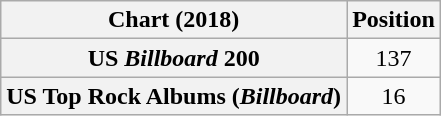<table class="wikitable sortable plainrowheaders" style="text-align:center">
<tr>
<th scope="col">Chart (2018)</th>
<th scope="col">Position</th>
</tr>
<tr>
<th scope="row">US <em>Billboard</em> 200</th>
<td>137</td>
</tr>
<tr>
<th scope="row">US Top Rock Albums (<em>Billboard</em>)</th>
<td>16</td>
</tr>
</table>
